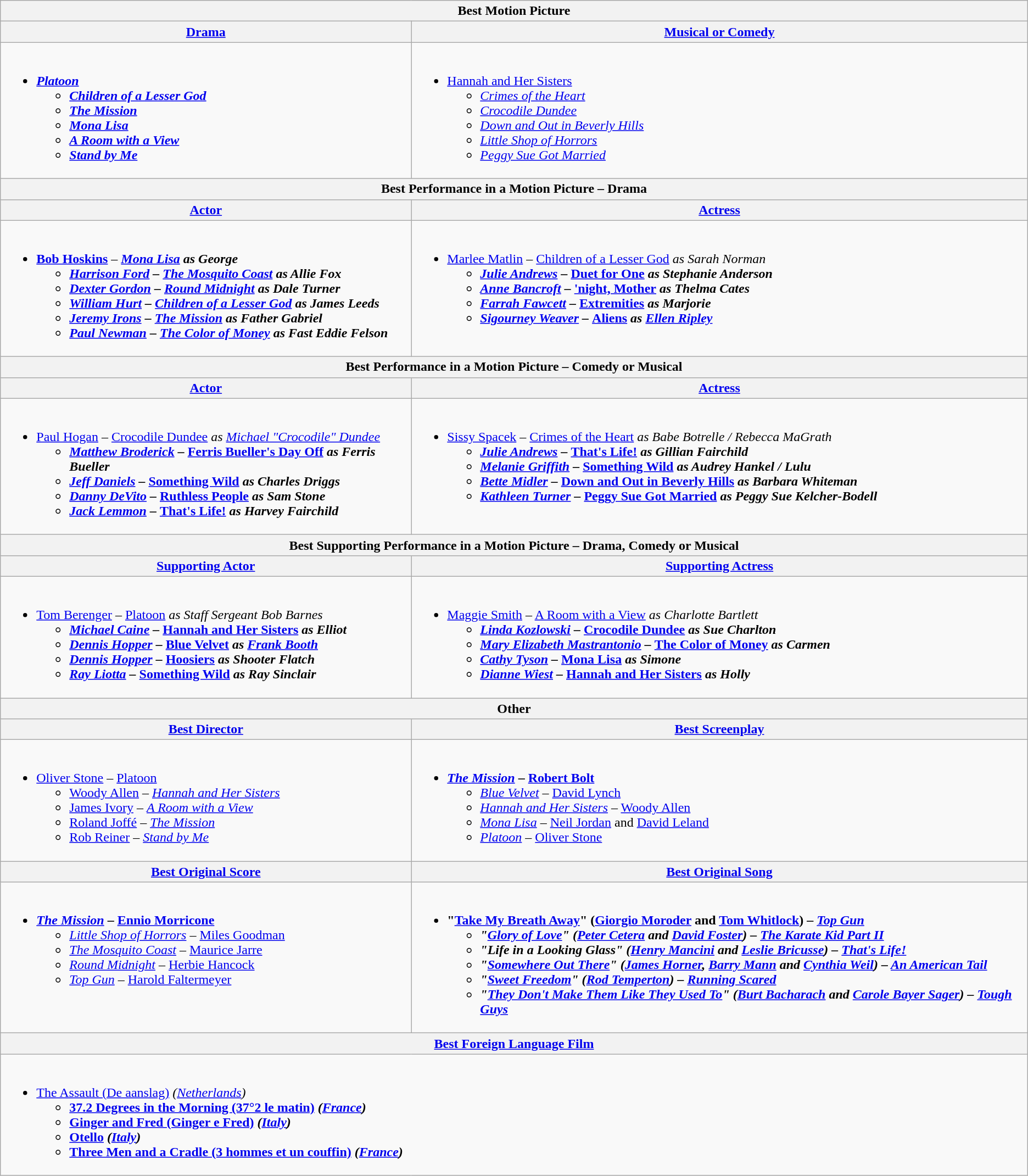<table class="wikitable" style="width=100%">
<tr>
<th colspan="2">Best Motion Picture</th>
</tr>
<tr>
<th style="width=50%"><a href='#'>Drama</a></th>
<th style="width=50%"><a href='#'>Musical or Comedy</a></th>
</tr>
<tr>
<td valign="top"><br><ul><li><strong> <em><a href='#'>Platoon</a><strong><em><ul><li></em><a href='#'>Children of a Lesser God</a><em></li><li></em><a href='#'>The Mission</a><em></li><li></em><a href='#'>Mona Lisa</a> <em></li><li></em><a href='#'>A Room with a View</a><em></li><li></em><a href='#'>Stand by Me</a><em></li></ul></li></ul></td>
<td valign="top"><br><ul><li></strong> </em><a href='#'>Hannah and Her Sisters</a></em></strong><ul><li><em><a href='#'>Crimes of the Heart</a></em></li><li><em><a href='#'>Crocodile Dundee</a></em></li><li><em><a href='#'>Down and Out in Beverly Hills</a></em></li><li><em><a href='#'>Little Shop of Horrors</a></em></li><li><em><a href='#'>Peggy Sue Got Married</a></em></li></ul></li></ul></td>
</tr>
<tr>
<th colspan="2">Best Performance in a Motion Picture – Drama</th>
</tr>
<tr>
<th><a href='#'>Actor</a></th>
<th><a href='#'>Actress</a></th>
</tr>
<tr>
<td valign="top"><br><ul><li><strong><a href='#'>Bob Hoskins</a></strong> – <strong><em><a href='#'>Mona Lisa</a><em> as George<strong><ul><li><a href='#'>Harrison Ford</a> – </em><a href='#'>The Mosquito Coast</a><em> as Allie Fox</li><li><a href='#'>Dexter Gordon</a> – </em><a href='#'>Round Midnight</a><em> as Dale Turner</li><li><a href='#'>William Hurt</a> – </em><a href='#'>Children of a Lesser God</a><em> as James Leeds</li><li><a href='#'>Jeremy Irons</a> – </em><a href='#'>The Mission</a><em> as Father Gabriel</li><li><a href='#'>Paul Newman</a> – </em><a href='#'>The Color of Money</a><em> as Fast Eddie Felson</li></ul></li></ul></td>
<td valign="top"><br><ul><li></strong> <a href='#'>Marlee Matlin</a> – </em><a href='#'>Children of a Lesser God</a><em> as Sarah Norman<strong><ul><li><a href='#'>Julie Andrews</a> – </em><a href='#'>Duet for One</a><em> as Stephanie Anderson</li><li><a href='#'>Anne Bancroft</a> – </em><a href='#'>'night, Mother</a><em> as Thelma Cates</li><li><a href='#'>Farrah Fawcett</a> – </em><a href='#'>Extremities</a><em> as Marjorie</li><li><a href='#'>Sigourney Weaver</a> – </em><a href='#'>Aliens</a><em> as <a href='#'>Ellen Ripley</a></li></ul></li></ul></td>
</tr>
<tr>
<th colspan="2">Best Performance in a Motion Picture – Comedy or Musical</th>
</tr>
<tr>
<th><a href='#'>Actor</a></th>
<th><a href='#'>Actress</a></th>
</tr>
<tr>
<td valign="top"><br><ul><li></strong> <a href='#'>Paul Hogan</a> – </em><a href='#'>Crocodile Dundee</a><em> as <a href='#'>Michael "Crocodile" Dundee</a><strong><ul><li><a href='#'>Matthew Broderick</a> – </em><a href='#'>Ferris Bueller's Day Off</a><em> as Ferris Bueller</li><li><a href='#'>Jeff Daniels</a> – </em><a href='#'>Something Wild</a><em> as Charles Driggs</li><li><a href='#'>Danny DeVito</a> – </em><a href='#'>Ruthless People</a><em> as Sam Stone</li><li><a href='#'>Jack Lemmon</a> – </em><a href='#'>That's Life!</a><em> as Harvey Fairchild</li></ul></li></ul></td>
<td valign="top"><br><ul><li></strong> <a href='#'>Sissy Spacek</a> – </em><a href='#'>Crimes of the Heart</a><em> as Babe Botrelle / Rebecca MaGrath<strong><ul><li><a href='#'>Julie Andrews</a> – </em><a href='#'>That's Life!</a><em> as Gillian Fairchild</li><li><a href='#'>Melanie Griffith</a> – </em><a href='#'>Something Wild</a><em> as Audrey Hankel / Lulu</li><li><a href='#'>Bette Midler</a> – </em><a href='#'>Down and Out in Beverly Hills</a><em> as Barbara Whiteman</li><li><a href='#'>Kathleen Turner</a> – </em><a href='#'>Peggy Sue Got Married</a><em> as Peggy Sue Kelcher-Bodell</li></ul></li></ul></td>
</tr>
<tr>
<th colspan="2">Best Supporting Performance in a Motion Picture – Drama, Comedy or Musical</th>
</tr>
<tr>
<th><a href='#'>Supporting Actor</a></th>
<th><a href='#'>Supporting Actress</a></th>
</tr>
<tr>
<td valign="top"><br><ul><li></strong> <a href='#'>Tom Berenger</a> – </em><a href='#'>Platoon</a><em> as Staff Sergeant Bob Barnes<strong><ul><li><a href='#'>Michael Caine</a> – </em><a href='#'>Hannah and Her Sisters</a><em> as Elliot</li><li><a href='#'>Dennis Hopper</a> – </em><a href='#'>Blue Velvet</a><em> as <a href='#'>Frank Booth</a></li><li><a href='#'>Dennis Hopper</a> – </em><a href='#'>Hoosiers</a><em> as Shooter Flatch</li><li><a href='#'>Ray Liotta</a> – </em><a href='#'>Something Wild</a><em> as Ray Sinclair</li></ul></li></ul></td>
<td valign="top"><br><ul><li></strong> <a href='#'>Maggie Smith</a> – </em><a href='#'>A Room with a View</a><em> as Charlotte Bartlett<strong><ul><li><a href='#'>Linda Kozlowski</a> – </em><a href='#'>Crocodile Dundee</a><em> as Sue Charlton</li><li><a href='#'>Mary Elizabeth Mastrantonio</a> – </em><a href='#'>The Color of Money</a><em> as Carmen</li><li><a href='#'>Cathy Tyson</a> – </em><a href='#'>Mona Lisa</a><em> as Simone</li><li><a href='#'>Dianne Wiest</a> – </em><a href='#'>Hannah and Her Sisters</a><em> as Holly</li></ul></li></ul></td>
</tr>
<tr>
<th colspan=2>Other</th>
</tr>
<tr>
<th><a href='#'>Best Director</a></th>
<th><a href='#'>Best Screenplay</a></th>
</tr>
<tr>
<td valign="top"><br><ul><li></strong> <a href='#'>Oliver Stone</a> – </em><a href='#'>Platoon</a></em></strong><ul><li><a href='#'>Woody Allen</a> – <em><a href='#'>Hannah and Her Sisters</a></em></li><li><a href='#'>James Ivory</a> – <em><a href='#'>A Room with a View</a></em></li><li><a href='#'>Roland Joffé</a> – <em><a href='#'>The Mission</a></em></li><li><a href='#'>Rob Reiner</a> – <em><a href='#'>Stand by Me</a></em></li></ul></li></ul></td>
<td valign="top"><br><ul><li><strong> <em><a href='#'>The Mission</a></em> – <a href='#'>Robert Bolt</a></strong><ul><li><em><a href='#'>Blue Velvet</a></em> – <a href='#'>David Lynch</a></li><li><em><a href='#'>Hannah and Her Sisters</a></em> – <a href='#'>Woody Allen</a></li><li><em><a href='#'>Mona Lisa</a></em> – <a href='#'>Neil Jordan</a> and <a href='#'>David Leland</a></li><li><em><a href='#'>Platoon</a></em> – <a href='#'>Oliver Stone</a></li></ul></li></ul></td>
</tr>
<tr>
<th><a href='#'>Best Original Score</a></th>
<th><a href='#'>Best Original Song</a></th>
</tr>
<tr>
<td valign="top"><br><ul><li><strong> <em><a href='#'>The Mission</a></em> – <a href='#'>Ennio Morricone</a></strong><ul><li><em><a href='#'>Little Shop of Horrors</a></em> – <a href='#'>Miles Goodman</a></li><li><em><a href='#'>The Mosquito Coast</a></em> – <a href='#'>Maurice Jarre</a></li><li><em><a href='#'>Round Midnight</a></em> – <a href='#'>Herbie Hancock</a></li><li><em><a href='#'>Top Gun</a></em> – <a href='#'>Harold Faltermeyer</a></li></ul></li></ul></td>
<td valign="top"><br><ul><li><strong> "<a href='#'>Take My Breath Away</a>" (<a href='#'>Giorgio Moroder</a> and <a href='#'>Tom Whitlock</a>) – <em><a href='#'>Top Gun</a><strong><em><ul><li>"<a href='#'>Glory of Love</a>" (<a href='#'>Peter Cetera</a> and <a href='#'>David Foster</a>) – </em><a href='#'>The Karate Kid Part II</a><em></li><li>"Life in a Looking Glass" (<a href='#'>Henry Mancini</a> and <a href='#'>Leslie Bricusse</a>) – </em><a href='#'>That's Life!</a><em></li><li>"<a href='#'>Somewhere Out There</a>" (<a href='#'>James Horner</a>, <a href='#'>Barry Mann</a> and <a href='#'>Cynthia Weil</a>) – </em><a href='#'>An American Tail</a><em></li><li>"<a href='#'>Sweet Freedom</a>" (<a href='#'>Rod Temperton</a>) – </em><a href='#'>Running Scared</a><em></li><li>"<a href='#'>They Don't Make Them Like They Used To</a>" (<a href='#'>Burt Bacharach</a> and <a href='#'>Carole Bayer Sager</a>) – </em><a href='#'>Tough Guys</a><em></li></ul></li></ul></td>
</tr>
<tr>
<th colspan=2><a href='#'>Best Foreign Language Film</a></th>
</tr>
<tr>
<td colspan=2 style="vertical-align:top;"><br><ul><li></strong> </em><a href='#'>The Assault (De aanslag)</a><em> (<a href='#'>Netherlands</a>)<strong><ul><li></em><a href='#'>37.2 Degrees in the Morning (37°2 le matin)</a><em> (<a href='#'>France</a>)</li><li></em><a href='#'>Ginger and Fred (Ginger e Fred)</a><em> (<a href='#'>Italy</a>)</li><li></em><a href='#'>Otello</a><em> (<a href='#'>Italy</a>)</li><li></em><a href='#'>Three Men and a Cradle (3 hommes et un couffin)</a><em> (<a href='#'>France</a>)</li></ul></li></ul></td>
</tr>
</table>
